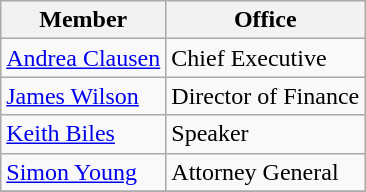<table class="wikitable sortable">
<tr>
<th>Member</th>
<th>Office</th>
</tr>
<tr>
<td><a href='#'>Andrea Clausen</a></td>
<td>Chief Executive</td>
</tr>
<tr>
<td><a href='#'>James Wilson</a></td>
<td>Director of Finance</td>
</tr>
<tr>
<td><a href='#'>Keith Biles</a></td>
<td>Speaker</td>
</tr>
<tr>
<td><a href='#'>Simon Young</a></td>
<td>Attorney General</td>
</tr>
<tr>
</tr>
</table>
